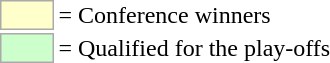<table>
<tr>
<td style="background-color:#ffffcc; border:1px solid #aaaaaa; width:2em;"></td>
<td>= Conference winners</td>
</tr>
<tr>
<td style="background-color:#ccffcc; border:1px solid #aaaaaa; width:2em;"></td>
<td>= Qualified for the play-offs</td>
</tr>
</table>
